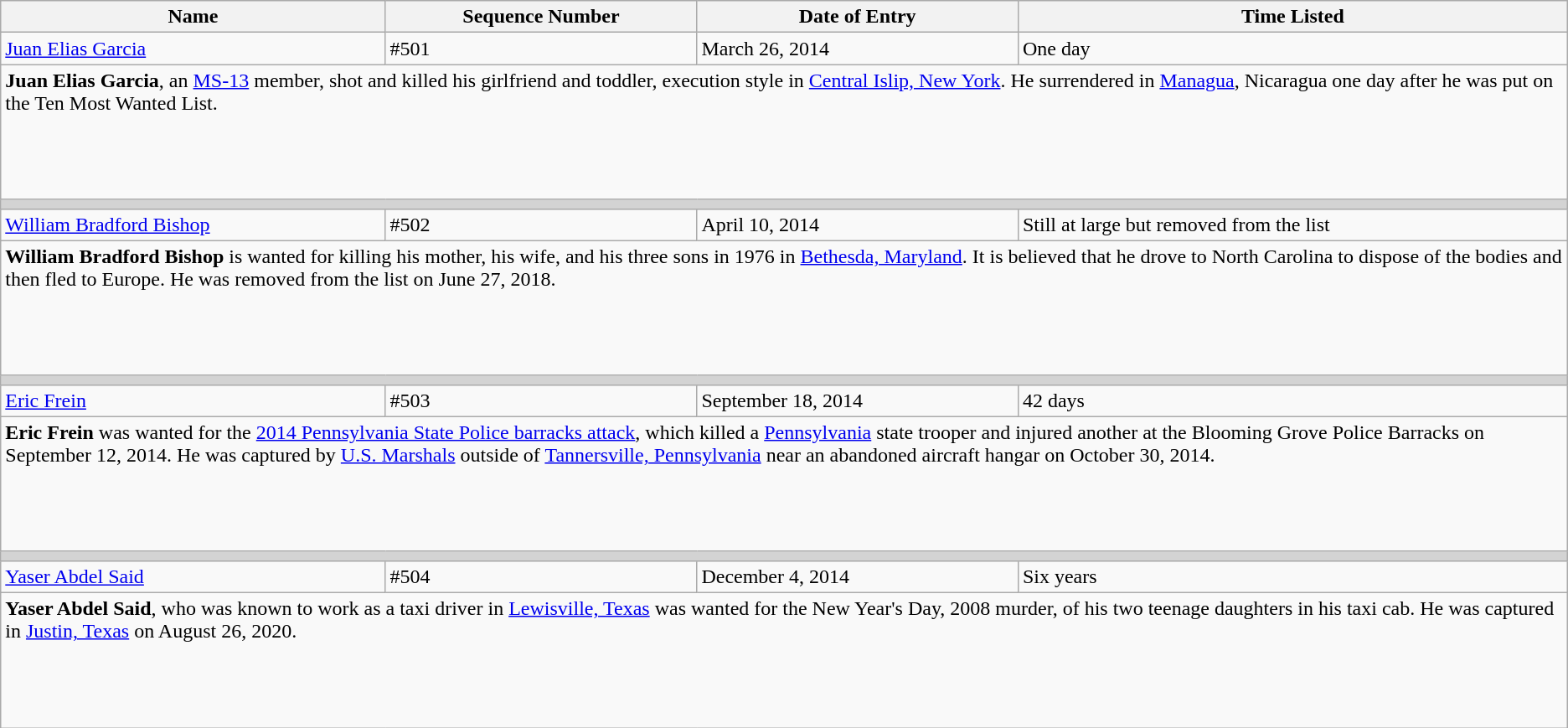<table class="wikitable">
<tr>
<th>Name</th>
<th>Sequence Number</th>
<th>Date of Entry</th>
<th>Time Listed</th>
</tr>
<tr>
<td height=10"><a href='#'>Juan Elias Garcia</a></td>
<td>#501</td>
<td>March 26, 2014</td>
<td>One day</td>
</tr>
<tr>
<td colspan="4" valign="top" height="100"><strong>Juan Elias Garcia</strong>, an <a href='#'>MS-13</a> member, shot and killed his girlfriend and toddler, execution style in <a href='#'>Central Islip, New York</a>. He surrendered in <a href='#'>Managua</a>, Nicaragua one day after he was put on the Ten Most Wanted List.</td>
</tr>
<tr>
<td colSpan="4" style="background-color:lightgrey;"></td>
</tr>
<tr>
<td height=10"><a href='#'>William Bradford Bishop</a></td>
<td>#502</td>
<td>April 10, 2014</td>
<td>Still at large but removed from the list</td>
</tr>
<tr>
<td colspan="4" valign="top" height="100"><strong>William Bradford Bishop</strong> is wanted for killing his mother, his wife, and his three sons in 1976 in <a href='#'>Bethesda, Maryland</a>. It is believed that he drove to North Carolina to dispose of the bodies and then fled to Europe. He was removed from the list on June 27, 2018.</td>
</tr>
<tr>
<td colSpan="4" style="background-color:lightgrey;"></td>
</tr>
<tr>
<td height=10"><a href='#'>Eric Frein</a></td>
<td>#503</td>
<td>September 18, 2014</td>
<td>42 days</td>
</tr>
<tr>
<td colspan="4" valign="top" height="100"><strong>Eric Frein</strong> was wanted for the <a href='#'>2014 Pennsylvania State Police barracks attack</a>, which killed a <a href='#'>Pennsylvania</a> state trooper and injured another at the Blooming Grove Police Barracks on September 12, 2014. He was captured by <a href='#'>U.S. Marshals</a> outside of <a href='#'>Tannersville, Pennsylvania</a> near an abandoned aircraft hangar on October 30, 2014.</td>
</tr>
<tr>
<td colSpan="4" style="background-color:lightgrey;"></td>
</tr>
<tr>
<td height=10"><a href='#'>Yaser Abdel Said</a></td>
<td>#504</td>
<td>December 4, 2014</td>
<td>Six years</td>
</tr>
<tr>
<td colspan="4" valign="top" height="100"><strong>Yaser Abdel Said</strong>, who was known to work as a taxi driver in <a href='#'>Lewisville, Texas</a> was wanted for the New Year's Day, 2008 murder, of his two teenage daughters in his taxi cab. He was captured in <a href='#'>Justin, Texas</a> on August 26, 2020.</td>
</tr>
</table>
